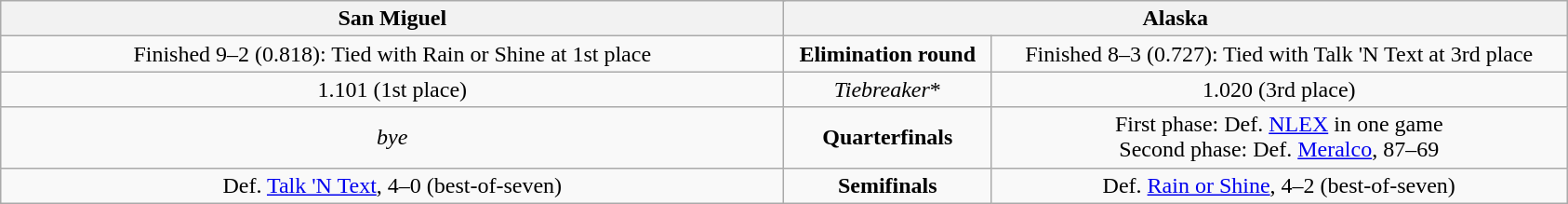<table class=wikitable style="text-align:center">
<tr>
<th colspan=2 width=45%>San Miguel</th>
<th colspan=2 width=45%>Alaska</th>
</tr>
<tr>
<td>Finished 9–2 (0.818): Tied with Rain or Shine at 1st place</td>
<td colspan=2><strong>Elimination round</strong></td>
<td>Finished 8–3 (0.727): Tied with Talk 'N Text at 3rd place</td>
</tr>
<tr>
<td>1.101 (1st place)</td>
<td colspan=2><em>Tiebreaker</em>*</td>
<td>1.020 (3rd place)</td>
</tr>
<tr>
<td><em>bye</em></td>
<td colspan=2><strong>Quarterfinals</strong></td>
<td>First phase: Def. <a href='#'>NLEX</a> in one game <br> Second phase: Def. <a href='#'>Meralco</a>, 87–69</td>
</tr>
<tr>
<td>Def. <a href='#'>Talk 'N Text</a>, 4–0 (best-of-seven)</td>
<td colspan=2><strong>Semifinals</strong></td>
<td>Def. <a href='#'>Rain or Shine</a>, 4–2 (best-of-seven)</td>
</tr>
</table>
